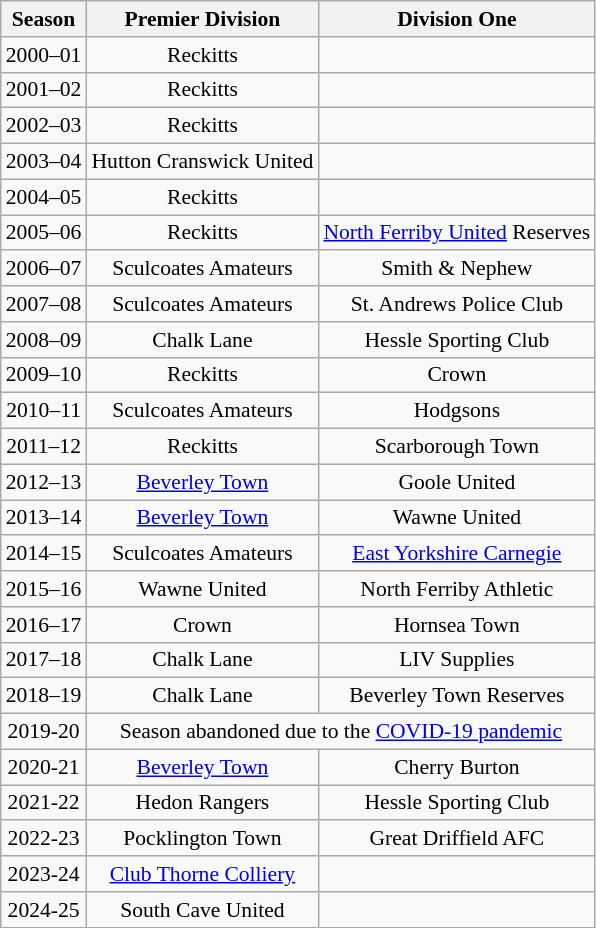<table class="wikitable" style="text-align: center; font-size:90%">
<tr>
<th>Season</th>
<th>Premier Division</th>
<th>Division One</th>
</tr>
<tr>
<td>2000–01</td>
<td>Reckitts</td>
<td></td>
</tr>
<tr>
<td>2001–02</td>
<td>Reckitts</td>
<td></td>
</tr>
<tr>
<td>2002–03</td>
<td>Reckitts</td>
<td></td>
</tr>
<tr>
<td>2003–04</td>
<td>Hutton Cranswick United</td>
<td></td>
</tr>
<tr>
<td>2004–05</td>
<td>Reckitts</td>
<td></td>
</tr>
<tr>
<td>2005–06</td>
<td>Reckitts</td>
<td><a href='#'>North Ferriby United</a> Reserves</td>
</tr>
<tr>
<td>2006–07</td>
<td>Sculcoates Amateurs</td>
<td>Smith & Nephew</td>
</tr>
<tr>
<td>2007–08</td>
<td>Sculcoates Amateurs</td>
<td>St. Andrews Police Club</td>
</tr>
<tr>
<td>2008–09</td>
<td>Chalk Lane</td>
<td>Hessle Sporting Club</td>
</tr>
<tr>
<td>2009–10</td>
<td>Reckitts</td>
<td>Crown</td>
</tr>
<tr>
<td>2010–11</td>
<td>Sculcoates Amateurs</td>
<td>Hodgsons</td>
</tr>
<tr>
<td>2011–12</td>
<td>Reckitts</td>
<td>Scarborough Town</td>
</tr>
<tr>
<td>2012–13</td>
<td><a href='#'>Beverley Town</a></td>
<td>Goole United</td>
</tr>
<tr>
<td>2013–14</td>
<td><a href='#'>Beverley Town</a></td>
<td>Wawne United</td>
</tr>
<tr>
<td>2014–15</td>
<td>Sculcoates Amateurs</td>
<td><a href='#'>East Yorkshire Carnegie</a></td>
</tr>
<tr>
<td>2015–16</td>
<td>Wawne United</td>
<td>North Ferriby Athletic</td>
</tr>
<tr>
<td>2016–17</td>
<td>Crown</td>
<td>Hornsea Town</td>
</tr>
<tr>
<td>2017–18</td>
<td>Chalk Lane</td>
<td>LIV Supplies</td>
</tr>
<tr>
<td>2018–19</td>
<td>Chalk Lane</td>
<td>Beverley Town Reserves</td>
</tr>
<tr>
<td>2019-20</td>
<td colspan=3>Season abandoned due to the <a href='#'>COVID-19 pandemic</a></td>
</tr>
<tr>
<td>2020-21</td>
<td><a href='#'>Beverley Town</a></td>
<td>Cherry Burton</td>
</tr>
<tr>
<td>2021-22</td>
<td>Hedon Rangers</td>
<td>Hessle Sporting Club</td>
</tr>
<tr>
<td>2022-23</td>
<td>Pocklington Town</td>
<td>Great Driffield AFC</td>
</tr>
<tr>
<td>2023-24</td>
<td><a href='#'>Club Thorne Colliery</a></td>
<td></td>
</tr>
<tr>
<td>2024-25</td>
<td>South Cave United</td>
<td></td>
</tr>
</table>
